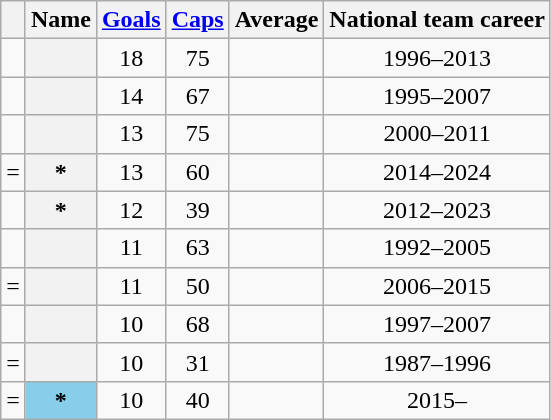<table class="wikitable plainrowheaders sortable" style="font-size:100%; text-align:center;">
<tr>
<th scope="col" class="unsortable"></th>
<th scope="col">Name</th>
<th scope="col"><a href='#'>Goals</a></th>
<th scope="col"><a href='#'>Caps</a></th>
<th scope="col">Average</th>
<th scope="col">National team career</th>
</tr>
<tr>
<td></td>
<th scope="row"></th>
<td>18</td>
<td>75</td>
<td></td>
<td>1996–2013</td>
</tr>
<tr>
<td></td>
<th scope="row"></th>
<td>14</td>
<td>67</td>
<td></td>
<td>1995–2007</td>
</tr>
<tr>
<td></td>
<th scope="row"></th>
<td>13</td>
<td>75</td>
<td></td>
<td>2000–2011</td>
</tr>
<tr>
<td>=</td>
<th scope="row">*</th>
<td>13</td>
<td>60</td>
<td></td>
<td>2014–2024</td>
</tr>
<tr>
<td></td>
<th scope="row">*</th>
<td>12</td>
<td>39</td>
<td></td>
<td>2012–2023</td>
</tr>
<tr>
<td></td>
<th scope="row"></th>
<td>11</td>
<td>63</td>
<td></td>
<td>1992–2005</td>
</tr>
<tr>
<td>=</td>
<th scope="row"></th>
<td>11</td>
<td>50</td>
<td></td>
<td>2006–2015</td>
</tr>
<tr>
<td></td>
<th scope="row"></th>
<td>10</td>
<td>68</td>
<td></td>
<td>1997–2007</td>
</tr>
<tr>
<td>=</td>
<th scope="row"></th>
<td>10</td>
<td>31</td>
<td></td>
<td>1987–1996</td>
</tr>
<tr>
<td>=</td>
<th scope="row" style="background:#87CEEB;">*</th>
<td>10</td>
<td>40</td>
<td></td>
<td>2015–</td>
</tr>
</table>
